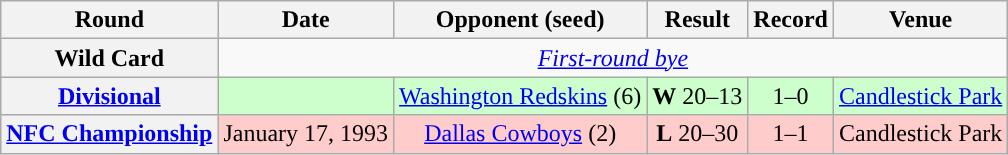<table class="wikitable" style="text-align:center">
<tr>
<th>Round</th>
<th>Date</th>
<th>Opponent (seed)</th>
<th>Result</th>
<th>Record</th>
<th>Venue</th>
</tr>
<tr>
<th>Wild Card</th>
<td colspan="5"><em><a href='#'>First-round bye</a></em></td>
</tr>
<tr style="background:#cfc">
<th><a href='#'>Divisional</a></th>
<td></td>
<td><a href='#'>Washington Redskins</a> (6)</td>
<td><strong>W</strong> 20–13</td>
<td>1–0</td>
<td><a href='#'>Candlestick Park</a></td>
</tr>
<tr style="background:#fcc">
<th><a href='#'>NFC Championship</a></th>
<td>January 17, 1993</td>
<td><a href='#'>Dallas Cowboys</a> (2)</td>
<td><strong>L</strong> 20–30</td>
<td>1–1</td>
<td>Candlestick Park</td>
</tr>
</table>
